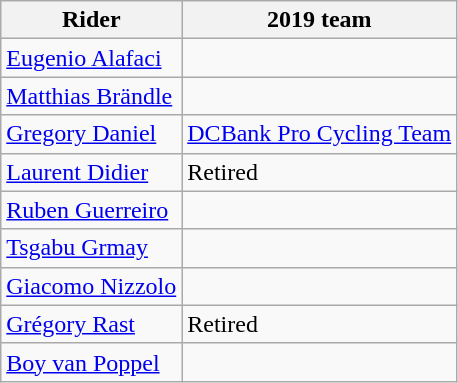<table class="wikitable">
<tr>
<th>Rider</th>
<th>2019 team</th>
</tr>
<tr>
<td><a href='#'>Eugenio Alafaci</a></td>
<td></td>
</tr>
<tr>
<td><a href='#'>Matthias Brändle</a></td>
<td></td>
</tr>
<tr>
<td><a href='#'>Gregory Daniel</a></td>
<td><a href='#'>DCBank Pro Cycling Team</a></td>
</tr>
<tr>
<td><a href='#'>Laurent Didier</a></td>
<td>Retired</td>
</tr>
<tr>
<td><a href='#'>Ruben Guerreiro</a></td>
<td></td>
</tr>
<tr>
<td><a href='#'>Tsgabu Grmay</a></td>
<td></td>
</tr>
<tr>
<td><a href='#'>Giacomo Nizzolo</a></td>
<td></td>
</tr>
<tr>
<td><a href='#'>Grégory Rast</a></td>
<td>Retired</td>
</tr>
<tr>
<td><a href='#'>Boy van Poppel</a></td>
<td></td>
</tr>
</table>
